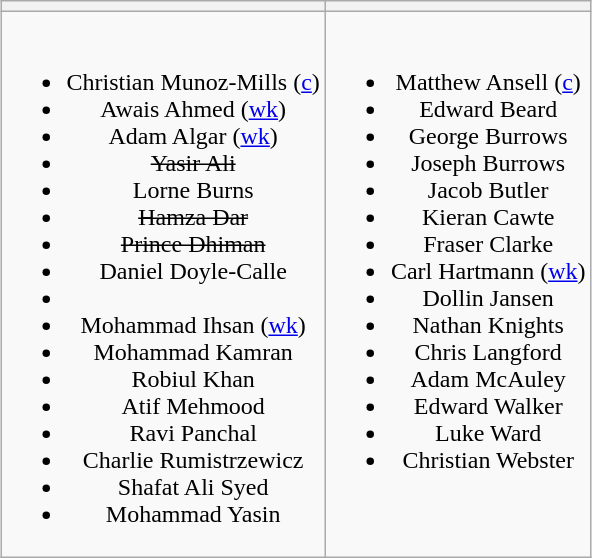<table class="wikitable" style="text-align:center; margin:auto">
<tr>
<th></th>
<th></th>
</tr>
<tr style="vertical-align:top">
<td><br><ul><li>Christian Munoz-Mills (<a href='#'>c</a>)</li><li>Awais Ahmed (<a href='#'>wk</a>)</li><li>Adam Algar (<a href='#'>wk</a>)</li><li><s>Yasir Ali</s></li><li>Lorne Burns</li><li><s>Hamza Dar</s></li><li><s>Prince Dhiman</s></li><li>Daniel Doyle-Calle</li><li></li><li>Mohammad Ihsan (<a href='#'>wk</a>)</li><li>Mohammad Kamran</li><li>Robiul Khan</li><li>Atif Mehmood</li><li>Ravi Panchal</li><li>Charlie Rumistrzewicz</li><li>Shafat Ali Syed</li><li>Mohammad Yasin</li></ul></td>
<td><br><ul><li>Matthew Ansell (<a href='#'>c</a>)</li><li>Edward Beard</li><li>George Burrows</li><li>Joseph Burrows</li><li>Jacob Butler</li><li>Kieran Cawte</li><li>Fraser Clarke</li><li>Carl Hartmann (<a href='#'>wk</a>)</li><li>Dollin Jansen</li><li>Nathan Knights</li><li>Chris Langford</li><li>Adam McAuley</li><li>Edward Walker</li><li>Luke Ward</li><li>Christian Webster</li></ul></td>
</tr>
</table>
